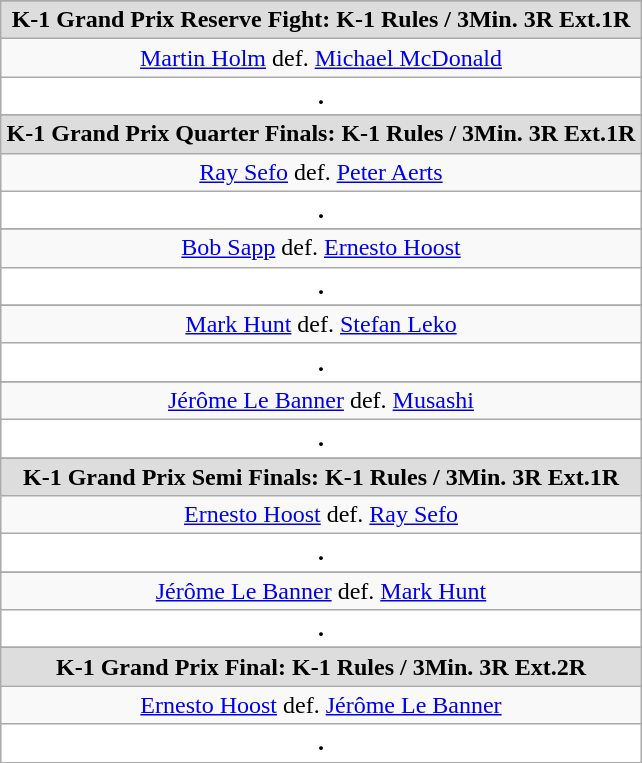<table class="wikitable" style="clear:both; margin:1.5em auto; text-align:center;">
<tr>
</tr>
<tr align="center"  bgcolor="#dddddd">
<td><strong>K-1 Grand Prix Reserve Fight: K-1 Rules / 3Min. 3R Ext.1R</strong></td>
</tr>
<tr align="center"  bgcolor=>
<td align=center> <a href='#'>Martin Holm</a> def. <a href='#'>Michael McDonald</a> </td>
</tr>
<tr>
<th style=background:white colspan=2>.</th>
</tr>
<tr>
</tr>
<tr align="center"  bgcolor="#dddddd">
<td><strong>K-1 Grand Prix Quarter Finals: K-1 Rules / 3Min. 3R Ext.1R</strong></td>
</tr>
<tr align="center"  bgcolor=>
<td align=center> <a href='#'>Ray Sefo</a> def. <a href='#'>Peter Aerts</a> </td>
</tr>
<tr>
<th style=background:white colspan=2>.</th>
</tr>
<tr>
</tr>
<tr align="center"  bgcolor=>
<td align=center> <a href='#'>Bob Sapp</a> def. <a href='#'>Ernesto Hoost</a> </td>
</tr>
<tr>
<th style=background:white colspan=2>.</th>
</tr>
<tr>
</tr>
<tr align="center"  bgcolor=>
<td align=center> <a href='#'>Mark Hunt</a> def. <a href='#'>Stefan Leko</a> </td>
</tr>
<tr>
<th style=background:white colspan=2>.</th>
</tr>
<tr>
</tr>
<tr align="center"  bgcolor=>
<td align=center> <a href='#'>Jérôme Le Banner</a> def. <a href='#'>Musashi</a> </td>
</tr>
<tr>
<th style=background:white colspan=2>.</th>
</tr>
<tr>
</tr>
<tr align="center"  bgcolor="#dddddd">
<td><strong>K-1 Grand Prix Semi Finals: K-1 Rules / 3Min. 3R Ext.1R</strong></td>
</tr>
<tr align="center"  bgcolor=>
<td align=center> <a href='#'>Ernesto Hoost</a> def. <a href='#'>Ray Sefo</a> </td>
</tr>
<tr>
<th style=background:white colspan=2>.</th>
</tr>
<tr>
</tr>
<tr align="center"  bgcolor=>
<td align=center> <a href='#'>Jérôme Le Banner</a> def. <a href='#'>Mark Hunt</a> </td>
</tr>
<tr>
<th style=background:white colspan=2>.</th>
</tr>
<tr>
</tr>
<tr align="center"  bgcolor="#dddddd">
<td><strong>K-1 Grand Prix Final: K-1 Rules / 3Min. 3R Ext.2R</strong></td>
</tr>
<tr align="center"  bgcolor=>
<td align=center> <a href='#'>Ernesto Hoost</a> def. <a href='#'>Jérôme Le Banner</a> </td>
</tr>
<tr>
<th style=background:white colspan=2>.</th>
</tr>
<tr>
</tr>
</table>
